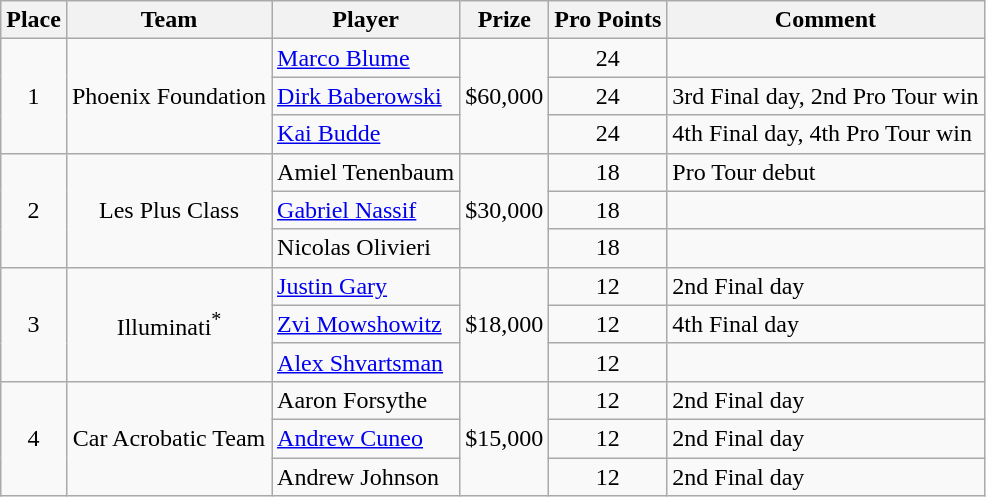<table class="wikitable">
<tr>
<th>Place</th>
<th>Team</th>
<th>Player</th>
<th>Prize</th>
<th>Pro Points</th>
<th>Comment</th>
</tr>
<tr>
<td align=center rowspan=3>1</td>
<td align=center rowspan=3>Phoenix Foundation</td>
<td> <a href='#'>Marco Blume</a></td>
<td align=center rowspan=3>$60,000</td>
<td align=center>24</td>
<td></td>
</tr>
<tr>
<td> <a href='#'>Dirk Baberowski</a></td>
<td align=center>24</td>
<td>3rd Final day, 2nd Pro Tour win</td>
</tr>
<tr>
<td> <a href='#'>Kai Budde</a></td>
<td align=center>24</td>
<td>4th Final day, 4th Pro Tour win</td>
</tr>
<tr>
<td align=center rowspan=3>2</td>
<td align=center rowspan=3>Les Plus Class</td>
<td> Amiel Tenenbaum</td>
<td align=center rowspan=3>$30,000</td>
<td align=center>18</td>
<td>Pro Tour debut</td>
</tr>
<tr>
<td> <a href='#'>Gabriel Nassif</a></td>
<td align=center>18</td>
<td></td>
</tr>
<tr>
<td> Nicolas Olivieri</td>
<td align=center>18</td>
<td></td>
</tr>
<tr>
<td align=center rowspan=3>3</td>
<td align=center rowspan=3>Illuminati<sup>*</sup></td>
<td> <a href='#'>Justin Gary</a></td>
<td align=center rowspan=3>$18,000</td>
<td align=center>12</td>
<td>2nd Final day</td>
</tr>
<tr>
<td> <a href='#'>Zvi Mowshowitz</a></td>
<td align=center>12</td>
<td>4th Final day</td>
</tr>
<tr>
<td> <a href='#'>Alex Shvartsman</a></td>
<td align=center>12</td>
<td></td>
</tr>
<tr>
<td align=center rowspan=3>4</td>
<td align=center rowspan=3>Car Acrobatic Team</td>
<td> Aaron Forsythe</td>
<td align=center rowspan=3>$15,000</td>
<td align=center>12</td>
<td>2nd Final day</td>
</tr>
<tr>
<td> <a href='#'>Andrew Cuneo</a></td>
<td align=center>12</td>
<td>2nd Final day</td>
</tr>
<tr>
<td> Andrew Johnson</td>
<td align=center>12</td>
<td>2nd Final day</td>
</tr>
</table>
